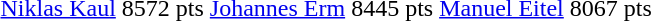<table>
<tr>
<td></td>
<td><a href='#'>Niklas Kaul</a><br></td>
<td>8572 pts </td>
<td><a href='#'>Johannes Erm</a><br></td>
<td>8445 pts </td>
<td><a href='#'>Manuel Eitel</a><br></td>
<td>8067 pts</td>
</tr>
</table>
